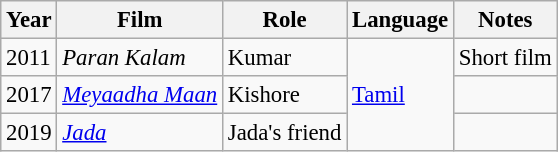<table class="wikitable" style="font-size: 95%;">
<tr>
<th>Year</th>
<th>Film</th>
<th>Role</th>
<th>Language</th>
<th>Notes</th>
</tr>
<tr>
<td>2011</td>
<td><em>Paran Kalam</em></td>
<td>Kumar</td>
<td rowspan="3"><a href='#'>Tamil</a></td>
<td>Short film</td>
</tr>
<tr>
<td>2017</td>
<td><em><a href='#'>Meyaadha Maan</a></em></td>
<td>Kishore</td>
<td></td>
</tr>
<tr>
<td>2019</td>
<td><em><a href='#'>Jada</a></em></td>
<td>Jada's friend</td>
<td></td>
</tr>
</table>
